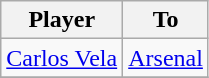<table class="wikitable">
<tr>
<th>Player</th>
<th>To</th>
</tr>
<tr>
<td> <a href='#'>Carlos Vela</a></td>
<td> <a href='#'>Arsenal</a></td>
</tr>
<tr>
</tr>
</table>
